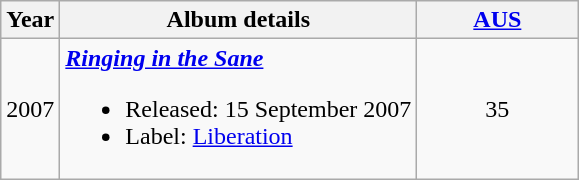<table class="wikitable">
<tr>
<th>Year</th>
<th>Album details</th>
<th style="width:100px;"><a href='#'>AUS</a><br></th>
</tr>
<tr>
<td>2007</td>
<td><strong><em><a href='#'>Ringing in the Sane</a></em></strong><br><ul><li>Released: 15 September 2007</li><li>Label: <a href='#'>Liberation</a></li></ul></td>
<td style="text-align:center;">35</td>
</tr>
</table>
